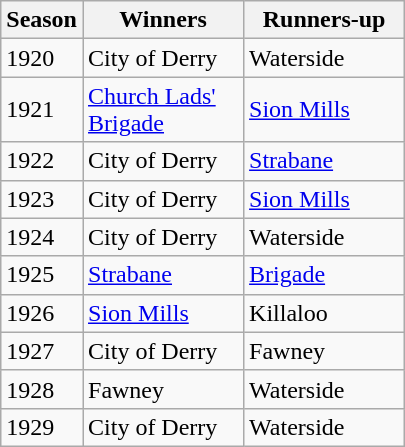<table class="wikitable">
<tr>
<th>Season</th>
<th width="100">Winners</th>
<th width="100">Runners-up</th>
</tr>
<tr>
<td>1920</td>
<td>City of Derry</td>
<td>Waterside</td>
</tr>
<tr>
<td>1921</td>
<td><a href='#'>Church Lads' Brigade</a></td>
<td><a href='#'>Sion Mills</a></td>
</tr>
<tr>
<td>1922</td>
<td>City of Derry</td>
<td><a href='#'>Strabane</a></td>
</tr>
<tr>
<td>1923</td>
<td>City of Derry</td>
<td><a href='#'>Sion Mills</a></td>
</tr>
<tr>
<td>1924</td>
<td>City of Derry</td>
<td>Waterside</td>
</tr>
<tr>
<td>1925</td>
<td><a href='#'>Strabane</a></td>
<td><a href='#'>Brigade</a></td>
</tr>
<tr>
<td>1926</td>
<td><a href='#'>Sion Mills</a></td>
<td>Killaloo</td>
</tr>
<tr>
<td>1927</td>
<td>City of Derry</td>
<td>Fawney</td>
</tr>
<tr>
<td>1928</td>
<td>Fawney</td>
<td>Waterside</td>
</tr>
<tr>
<td>1929</td>
<td>City of Derry</td>
<td>Waterside</td>
</tr>
</table>
